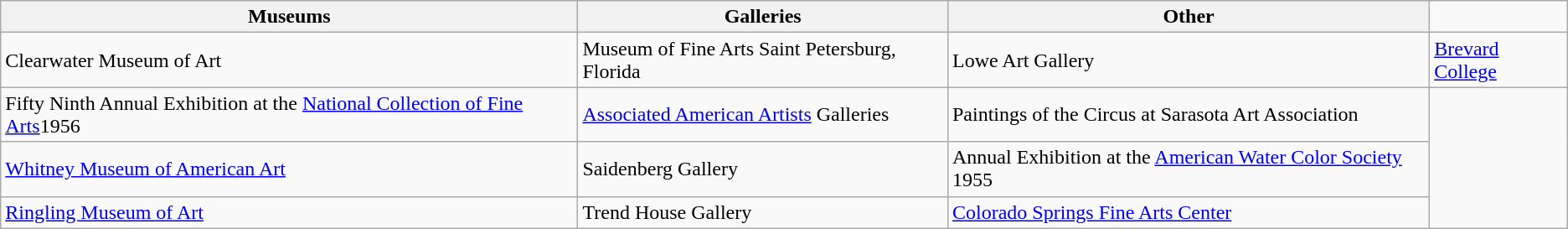<table class="wikitable">
<tr>
<th>Museums</th>
<th>Galleries</th>
<th>Other</th>
</tr>
<tr>
<td>Clearwater Museum of Art</td>
<td>Museum of Fine Arts Saint Petersburg, Florida</td>
<td>Lowe Art Gallery</td>
<td><a href='#'>Brevard College</a></td>
</tr>
<tr>
<td>Fifty Ninth Annual Exhibition at the <a href='#'>National Collection of Fine Arts</a>1956</td>
<td><a href='#'>Associated American Artists</a> Galleries</td>
<td>Paintings of the Circus at Sarasota Art Association</td>
</tr>
<tr>
<td><a href='#'>Whitney Museum of American Art</a></td>
<td>Saidenberg Gallery</td>
<td>Annual Exhibition at the <a href='#'>American Water Color Society</a> 1955</td>
</tr>
<tr>
<td><a href='#'>Ringling Museum of Art</a></td>
<td>Trend House Gallery</td>
<td><a href='#'>Colorado Springs Fine Arts Center</a></td>
</tr>
</table>
